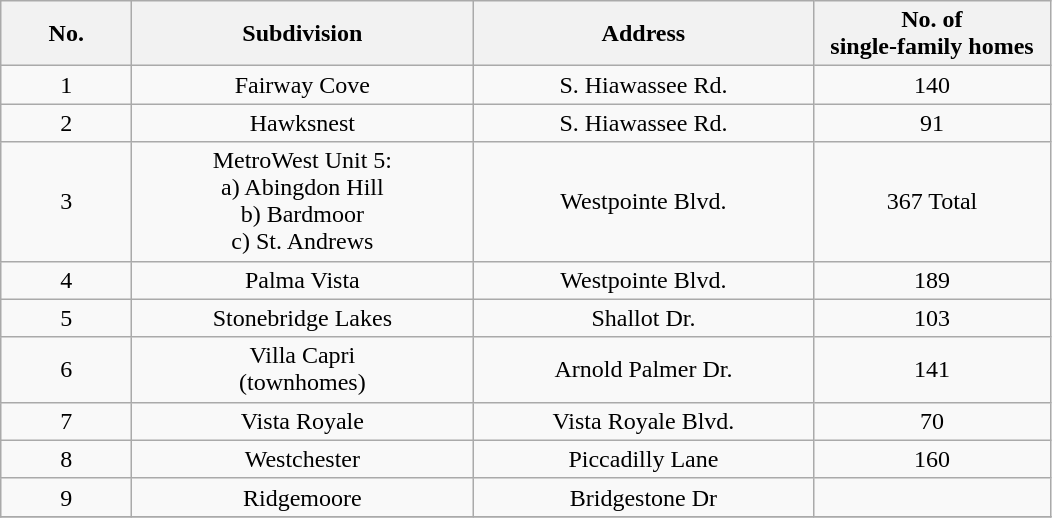<table class="wikitable sortable" style="height:200px; text-align:center;">
<tr>
<th width="80">No.</th>
<th width="220">Subdivision</th>
<th width="220">Address</th>
<th width="150">No. of<br>single-family homes</th>
</tr>
<tr>
<td>1</td>
<td>Fairway Cove</td>
<td>S. Hiawassee Rd.</td>
<td>140</td>
</tr>
<tr>
<td>2</td>
<td>Hawksnest</td>
<td>S. Hiawassee Rd.</td>
<td>91</td>
</tr>
<tr>
<td>3</td>
<td>MetroWest Unit 5:<br>a) Abingdon Hill<br>b) Bardmoor<br>c) St. Andrews</td>
<td>Westpointe Blvd.</td>
<td>367 Total</td>
</tr>
<tr>
<td>4</td>
<td>Palma Vista</td>
<td>Westpointe Blvd.</td>
<td>189</td>
</tr>
<tr>
<td>5</td>
<td>Stonebridge Lakes</td>
<td>Shallot Dr.</td>
<td>103</td>
</tr>
<tr>
<td>6</td>
<td>Villa Capri<br>(townhomes)</td>
<td>Arnold Palmer Dr.</td>
<td>141</td>
</tr>
<tr>
<td>7</td>
<td>Vista Royale</td>
<td>Vista Royale Blvd.</td>
<td>70</td>
</tr>
<tr>
<td>8</td>
<td>Westchester</td>
<td>Piccadilly Lane</td>
<td>160</td>
</tr>
<tr>
<td>9</td>
<td>Ridgemoore</td>
<td>Bridgestone Dr</td>
<td></td>
</tr>
<tr>
</tr>
</table>
